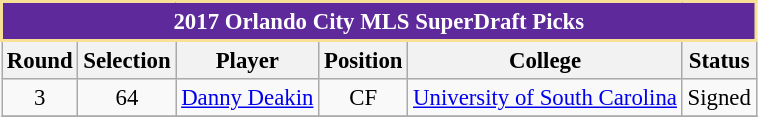<table class="wikitable" style="text-align:left; font-size:95%;">
<tr>
<th colspan="6" style="background:#5E299A; color:white; border:2px solid #F8E196;" scope=col>2017 Orlando City MLS SuperDraft Picks</th>
</tr>
<tr>
<th>Round</th>
<th>Selection</th>
<th>Player</th>
<th>Position</th>
<th>College</th>
<th>Status</th>
</tr>
<tr>
<td align="center">3</td>
<td align="center">64</td>
<td> <a href='#'>Danny Deakin</a></td>
<td align="center">CF</td>
<td> <a href='#'>University of South Carolina</a></td>
<td>Signed</td>
</tr>
<tr>
</tr>
</table>
